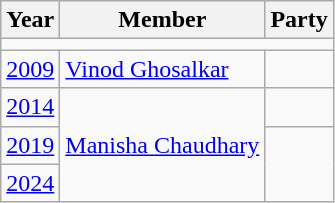<table class="wikitable">
<tr>
<th>Year</th>
<th>Member</th>
<th colspan=2>Party</th>
</tr>
<tr>
<td colspan="4"></td>
</tr>
<tr>
<td><a href='#'>2009</a></td>
<td><a href='#'>Vinod Ghosalkar</a></td>
<td></td>
</tr>
<tr>
<td><a href='#'>2014</a></td>
<td rowspan="3"><a href='#'>Manisha Chaudhary</a></td>
<td></td>
</tr>
<tr>
<td><a href='#'>2019</a></td>
</tr>
<tr>
<td><a href='#'>2024</a></td>
</tr>
</table>
